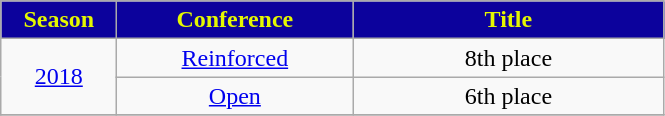<table class="wikitable" style="text-align:center;">
<tr>
<th width=70px style="background: #0C029C; color: #E5F800; text-align: center">Season</th>
<th width=150px style="background: #0C029C; color: #E5F800">Conference</th>
<th width=200px style="background: #0C029C; color: #E5F800">Title</th>
</tr>
<tr>
<td rowspan="2"><a href='#'>2018</a></td>
<td><a href='#'>Reinforced</a></td>
<td>8th place</td>
</tr>
<tr>
<td><a href='#'>Open</a></td>
<td>6th place</td>
</tr>
<tr>
</tr>
</table>
